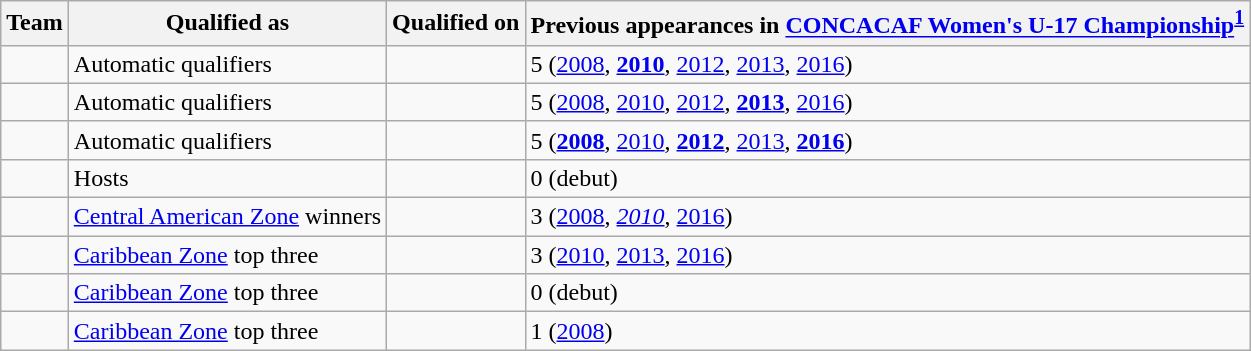<table class="wikitable sortable">
<tr>
<th>Team</th>
<th>Qualified as</th>
<th>Qualified on</th>
<th data-sort-type="number">Previous appearances in <a href='#'>CONCACAF Women's U-17 Championship</a><sup><strong><a href='#'>1</a></strong></sup></th>
</tr>
<tr>
<td></td>
<td>Automatic qualifiers</td>
<td></td>
<td>5 (<a href='#'>2008</a>, <strong><a href='#'>2010</a></strong>, <a href='#'>2012</a>, <a href='#'>2013</a>, <a href='#'>2016</a>)</td>
</tr>
<tr>
<td></td>
<td>Automatic qualifiers</td>
<td></td>
<td>5 (<a href='#'>2008</a>, <a href='#'>2010</a>, <a href='#'>2012</a>, <strong><a href='#'>2013</a></strong>, <a href='#'>2016</a>)</td>
</tr>
<tr>
<td></td>
<td>Automatic qualifiers</td>
<td></td>
<td>5 (<strong><a href='#'>2008</a></strong>, <a href='#'>2010</a>, <strong><a href='#'>2012</a></strong>, <a href='#'>2013</a>, <strong><a href='#'>2016</a></strong>)</td>
</tr>
<tr>
<td></td>
<td>Hosts</td>
<td></td>
<td>0 (debut)</td>
</tr>
<tr>
<td></td>
<td><a href='#'>Central American Zone</a> winners</td>
<td></td>
<td>3 (<a href='#'>2008</a>, <em><a href='#'>2010</a></em>, <a href='#'>2016</a>)</td>
</tr>
<tr>
<td></td>
<td><a href='#'>Caribbean Zone</a> top three</td>
<td></td>
<td>3 (<a href='#'>2010</a>, <a href='#'>2013</a>, <a href='#'>2016</a>)</td>
</tr>
<tr>
<td></td>
<td><a href='#'>Caribbean Zone</a> top three</td>
<td></td>
<td>0 (debut)</td>
</tr>
<tr>
<td></td>
<td><a href='#'>Caribbean Zone</a> top three</td>
<td></td>
<td>1 (<a href='#'>2008</a>)</td>
</tr>
</table>
